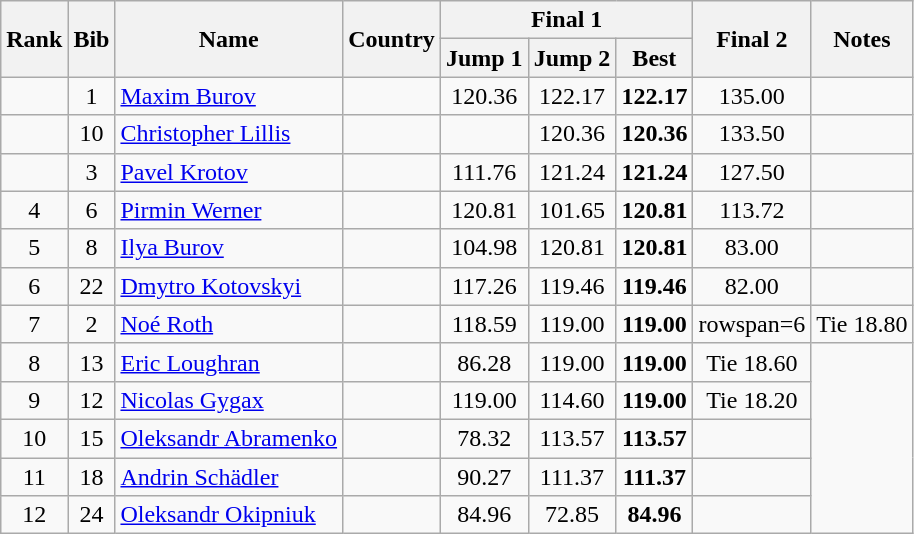<table class="wikitable sortable" style="text-align:center">
<tr>
<th rowspan=2>Rank</th>
<th rowspan=2>Bib</th>
<th rowspan=2>Name</th>
<th rowspan=2>Country</th>
<th class=unsortable colspan=3>Final 1</th>
<th rowspan=2>Final 2</th>
<th rowspan=2>Notes</th>
</tr>
<tr>
<th>Jump 1</th>
<th>Jump 2</th>
<th>Best</th>
</tr>
<tr>
<td></td>
<td>1</td>
<td align=left><a href='#'>Maxim Burov</a></td>
<td align=left></td>
<td>120.36</td>
<td>122.17</td>
<td><strong>122.17</strong></td>
<td>135.00</td>
<td></td>
</tr>
<tr>
<td></td>
<td>10</td>
<td align=left><a href='#'>Christopher Lillis</a></td>
<td align=left></td>
<td></td>
<td>120.36</td>
<td><strong>120.36</strong></td>
<td>133.50</td>
<td></td>
</tr>
<tr>
<td></td>
<td>3</td>
<td align=left><a href='#'>Pavel Krotov</a></td>
<td align=left></td>
<td>111.76</td>
<td>121.24</td>
<td><strong>121.24</strong></td>
<td>127.50</td>
<td></td>
</tr>
<tr>
<td>4</td>
<td>6</td>
<td align=left><a href='#'>Pirmin Werner</a></td>
<td align=left></td>
<td>120.81</td>
<td>101.65</td>
<td><strong>120.81</strong></td>
<td>113.72</td>
<td></td>
</tr>
<tr>
<td>5</td>
<td>8</td>
<td align=left><a href='#'>Ilya Burov</a></td>
<td align=left></td>
<td>104.98</td>
<td>120.81</td>
<td><strong>120.81</strong></td>
<td>83.00</td>
<td></td>
</tr>
<tr>
<td>6</td>
<td>22</td>
<td align=left><a href='#'>Dmytro Kotovskyi</a></td>
<td align=left></td>
<td>117.26</td>
<td>119.46</td>
<td><strong>119.46</strong></td>
<td>82.00</td>
<td></td>
</tr>
<tr>
<td>7</td>
<td>2</td>
<td align=left><a href='#'>Noé Roth</a></td>
<td align=left></td>
<td>118.59</td>
<td>119.00</td>
<td><strong>119.00</strong></td>
<td>rowspan=6 </td>
<td>Tie 18.80</td>
</tr>
<tr>
<td>8</td>
<td>13</td>
<td align=left><a href='#'>Eric Loughran</a></td>
<td align=left></td>
<td>86.28</td>
<td>119.00</td>
<td><strong>119.00</strong></td>
<td>Tie 18.60</td>
</tr>
<tr>
<td>9</td>
<td>12</td>
<td align=left><a href='#'>Nicolas Gygax</a></td>
<td align=left></td>
<td>119.00</td>
<td>114.60</td>
<td><strong>119.00</strong></td>
<td>Tie 18.20</td>
</tr>
<tr>
<td>10</td>
<td>15</td>
<td align=left><a href='#'>Oleksandr Abramenko</a></td>
<td align=left></td>
<td>78.32</td>
<td>113.57</td>
<td><strong>113.57</strong></td>
<td></td>
</tr>
<tr>
<td>11</td>
<td>18</td>
<td align=left><a href='#'>Andrin Schädler</a></td>
<td align=left></td>
<td>90.27</td>
<td>111.37</td>
<td><strong>111.37</strong></td>
<td></td>
</tr>
<tr>
<td>12</td>
<td>24</td>
<td align=left><a href='#'>Oleksandr Okipniuk</a></td>
<td align=left></td>
<td>84.96</td>
<td>72.85</td>
<td><strong>84.96</strong></td>
<td></td>
</tr>
</table>
